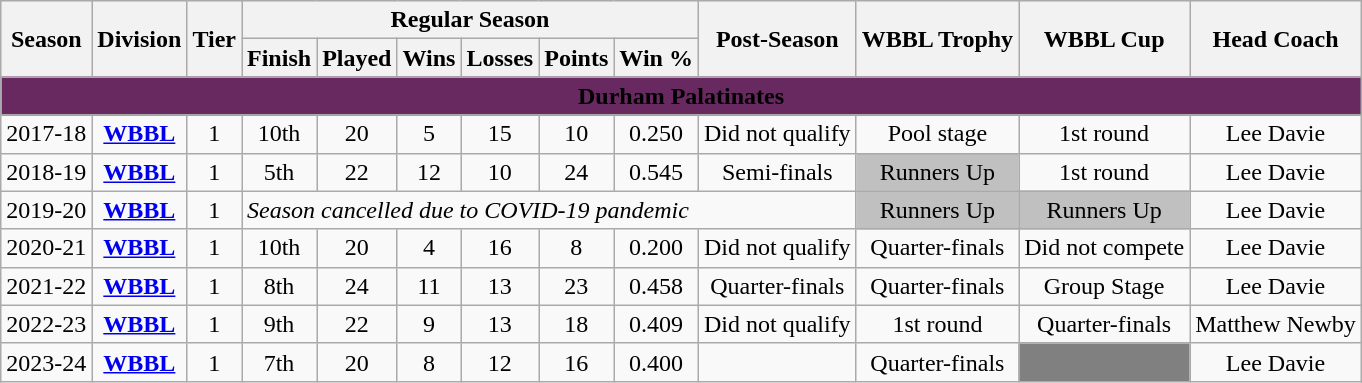<table class="wikitable" style="font-size:100%;">
<tr bgcolor="#efefef">
<th rowspan="2">Season</th>
<th rowspan="2">Division</th>
<th rowspan="2">Tier</th>
<th colspan="6">Regular Season</th>
<th rowspan="2">Post-Season</th>
<th rowspan="2">WBBL Trophy</th>
<th rowspan="2">WBBL Cup</th>
<th rowspan="2">Head Coach</th>
</tr>
<tr>
<th>Finish</th>
<th>Played</th>
<th>Wins</th>
<th>Losses</th>
<th>Points</th>
<th>Win %</th>
</tr>
<tr>
<td colspan="13" align=center bgcolor="#682860"><span><strong>Durham Palatinates</strong></span></td>
</tr>
<tr>
<td style="text-align:center;">2017-18</td>
<td style="text-align:center;"><strong><a href='#'>WBBL</a></strong></td>
<td style="text-align:center;">1</td>
<td style="text-align:center;">10th</td>
<td style="text-align:center;">20</td>
<td style="text-align:center;">5</td>
<td style="text-align:center;">15</td>
<td style="text-align:center;">10</td>
<td style="text-align:center;">0.250</td>
<td style="text-align:center;">Did not qualify</td>
<td style="text-align:center;">Pool stage</td>
<td style="text-align:center;">1st round</td>
<td style="text-align:center;">Lee Davie</td>
</tr>
<tr>
<td style="text-align:center;">2018-19</td>
<td style="text-align:center;"><strong><a href='#'>WBBL</a></strong></td>
<td style="text-align:center;">1</td>
<td style="text-align:center;">5th</td>
<td style="text-align:center;">22</td>
<td style="text-align:center;">12</td>
<td style="text-align:center;">10</td>
<td style="text-align:center;">24</td>
<td style="text-align:center;">0.545</td>
<td style="text-align:center;">Semi-finals</td>
<td style="text-align:center;" bgcolor=silver>Runners Up</td>
<td style="text-align:center;">1st round</td>
<td style="text-align:center;">Lee Davie</td>
</tr>
<tr>
<td style="text-align:center;">2019-20</td>
<td style="text-align:center;"><strong><a href='#'>WBBL</a></strong></td>
<td style="text-align:center;">1</td>
<td colspan=7><em>Season cancelled due to COVID-19 pandemic</em></td>
<td style="text-align:center;" bgcolor=silver>Runners Up</td>
<td style="text-align:center;" bgcolor=silver>Runners Up</td>
<td style="text-align:center;">Lee Davie</td>
</tr>
<tr>
<td style="text-align:center;">2020-21</td>
<td style="text-align:center;"><strong><a href='#'>WBBL</a></strong></td>
<td style="text-align:center;">1</td>
<td style="text-align:center;">10th</td>
<td style="text-align:center;">20</td>
<td style="text-align:center;">4</td>
<td style="text-align:center;">16</td>
<td style="text-align:center;">8</td>
<td style="text-align:center;">0.200</td>
<td style="text-align:center;">Did not qualify</td>
<td style="text-align:center;">Quarter-finals</td>
<td style="text-align:center;">Did not compete</td>
<td style="text-align:center;">Lee Davie</td>
</tr>
<tr>
<td style="text-align:center;">2021-22</td>
<td style="text-align:center;"><strong><a href='#'>WBBL</a></strong></td>
<td style="text-align:center;">1</td>
<td style="text-align:center;">8th</td>
<td style="text-align:center;">24</td>
<td style="text-align:center;">11</td>
<td style="text-align:center;">13</td>
<td style="text-align:center;">23</td>
<td style="text-align:center;">0.458</td>
<td style="text-align:center;">Quarter-finals</td>
<td style="text-align:center;">Quarter-finals</td>
<td style="text-align:center;">Group Stage</td>
<td style="text-align:center;">Lee Davie</td>
</tr>
<tr>
<td style="text-align:center;">2022-23</td>
<td style="text-align:center;"><strong><a href='#'>WBBL</a></strong></td>
<td style="text-align:center;">1</td>
<td style="text-align:center;">9th</td>
<td style="text-align:center;">22</td>
<td style="text-align:center;">9</td>
<td style="text-align:center;">13</td>
<td style="text-align:center;">18</td>
<td style="text-align:center;">0.409</td>
<td style="text-align:center;">Did not qualify</td>
<td style="text-align:center;">1st round</td>
<td style="text-align:center;">Quarter-finals</td>
<td style="text-align:center;">Matthew Newby</td>
</tr>
<tr>
<td style="text-align:center;">2023-24</td>
<td style="text-align:center;"><strong><a href='#'>WBBL</a></strong></td>
<td style="text-align:center;">1</td>
<td style="text-align:center;">7th</td>
<td style="text-align:center;">20</td>
<td style="text-align:center;">8</td>
<td style="text-align:center;">12</td>
<td style="text-align:center;">16</td>
<td style="text-align:center;">0.400</td>
<td style="text-align:center;"></td>
<td style="text-align:center;">Quarter-finals</td>
<td style="text-align:center;"bgcolor=grey></td>
<td style="text-align:center;">Lee Davie</td>
</tr>
</table>
